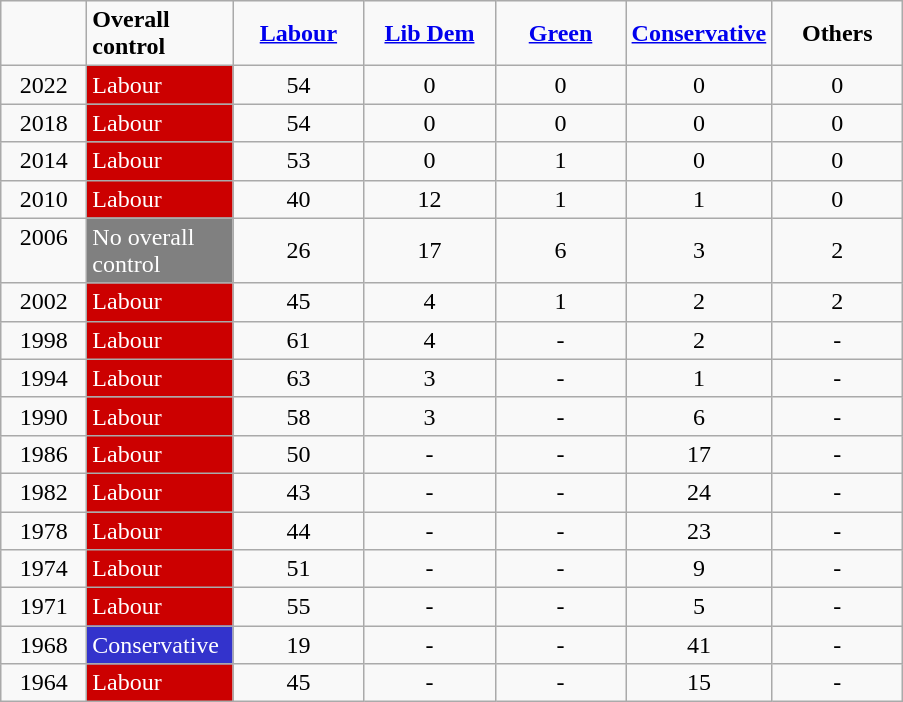<table class="wikitable">
<tr>
<td width=50></td>
<td width=90><strong>Overall control</strong></td>
<td width=80 align="center"><strong><a href='#'>Labour</a></strong></td>
<td width=80 align="center"><strong><a href='#'>Lib Dem</a></strong></td>
<td width=80 align="center"><strong><a href='#'>Green</a></strong></td>
<td width=80 align="center"><strong><a href='#'>Conservative</a></strong></td>
<td width=80 align="center"><strong>Others</strong></td>
</tr>
<tr>
<td valign="top" align="center">2022</td>
<td style="background:#cc0000; color:white">Labour</td>
<td align="center">54</td>
<td align="center">0</td>
<td align="center">0</td>
<td align="center">0</td>
<td align="center">0</td>
</tr>
<tr>
<td valign="top" align="center">2018</td>
<td style="background:#cc0000; color:white">Labour</td>
<td align="center">54</td>
<td align="center">0</td>
<td align="center">0</td>
<td align="center">0</td>
<td align="center">0</td>
</tr>
<tr>
<td valign="top" align="center">2014</td>
<td style="background:#cc0000; color:white">Labour</td>
<td align="center">53</td>
<td align="center">0</td>
<td align="center">1</td>
<td align="center">0</td>
<td align="center">0</td>
</tr>
<tr>
<td valign="top" align="center">2010</td>
<td style="background:#cc0000; color:white">Labour</td>
<td align="center">40</td>
<td align="center">12</td>
<td align="center">1</td>
<td align="center">1</td>
<td align="center">0</td>
</tr>
<tr>
<td valign="top" align="center">2006</td>
<td style="background:gray; color:white">No overall control</td>
<td align="center">26</td>
<td align="center">17</td>
<td align="center">6</td>
<td align="center">3</td>
<td align="center">2</td>
</tr>
<tr>
<td valign="top" align="center">2002</td>
<td style="background:#cc0000; color:white">Labour</td>
<td align="center">45</td>
<td align="center">4</td>
<td align="center">1</td>
<td align="center">2</td>
<td align="center">2</td>
</tr>
<tr>
<td valign="top" align="center">1998</td>
<td style="background:#cc0000; color:white">Labour</td>
<td align="center">61</td>
<td align="center">4</td>
<td align="center">-</td>
<td align="center">2</td>
<td align="center">-</td>
</tr>
<tr>
<td valign="top" align="center">1994</td>
<td style="background:#cc0000; color:white">Labour</td>
<td align="center">63</td>
<td align="center">3</td>
<td align="center">-</td>
<td align="center">1</td>
<td align="center">-</td>
</tr>
<tr>
<td valign="top" align="center">1990</td>
<td style="background:#cc0000; color:white">Labour</td>
<td align="center">58</td>
<td align="center">3</td>
<td align="center">-</td>
<td align="center">6</td>
<td align="center">-</td>
</tr>
<tr>
<td valign="top" align="center">1986</td>
<td style="background:#cc0000; color:white">Labour</td>
<td align="center">50</td>
<td align="center">-</td>
<td align="center">-</td>
<td align="center">17</td>
<td align="center">-</td>
</tr>
<tr>
<td valign="top" align="center">1982</td>
<td style="background:#cc0000; color:white">Labour</td>
<td align="center">43</td>
<td align="center">-</td>
<td align="center">-</td>
<td align="center">24</td>
<td align="center">-</td>
</tr>
<tr>
<td valign="top" align="center">1978</td>
<td style="background:#cc0000; color:white">Labour</td>
<td align="center">44</td>
<td align="center">-</td>
<td align="center">-</td>
<td align="center">23</td>
<td align="center">-</td>
</tr>
<tr>
<td valign="top" align="center">1974</td>
<td style="background:#cc0000; color:white">Labour</td>
<td align="center">51</td>
<td align="center">-</td>
<td align="center">-</td>
<td align="center">9</td>
<td align="center">-</td>
</tr>
<tr>
<td valign="top" align="center">1971</td>
<td style="background:#cc0000; color:white">Labour</td>
<td align="center">55</td>
<td align="center">-</td>
<td align="center">-</td>
<td align="center">5</td>
<td align="center">-</td>
</tr>
<tr>
<td valign="top" align="center">1968</td>
<td style="background:#3333cc; color:white">Conservative</td>
<td align="center">19</td>
<td align="center">-</td>
<td align="center">-</td>
<td align="center">41</td>
<td align="center">-</td>
</tr>
<tr>
<td valign="top" align="center">1964</td>
<td style="background:#cc0000; color:white">Labour</td>
<td align="center">45</td>
<td align="center">-</td>
<td align="center">-</td>
<td align="center">15</td>
<td align="center">-</td>
</tr>
</table>
